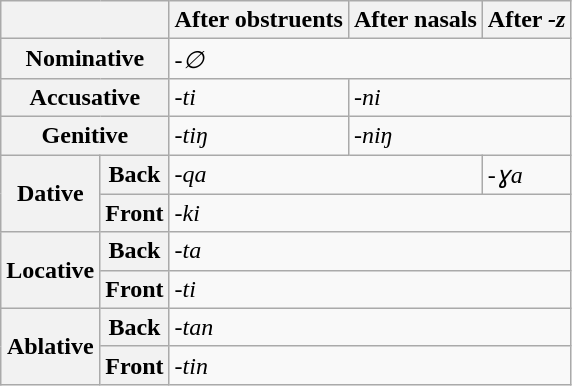<table class="wikitable">
<tr>
<th colspan="2"></th>
<th>After obstruents</th>
<th>After nasals</th>
<th>After <em>-z</em></th>
</tr>
<tr>
<th colspan="2">Nominative</th>
<td colspan="3"><em>-∅</em></td>
</tr>
<tr>
<th colspan="2">Accusative</th>
<td><em>-ti</em></td>
<td colspan="2"><em>-ni</em></td>
</tr>
<tr>
<th colspan="2">Genitive</th>
<td><em>-tiŋ</em></td>
<td colspan="2"><em>-niŋ</em></td>
</tr>
<tr>
<th rowspan="2">Dative</th>
<th>Back</th>
<td colspan="2"><em>-qa</em></td>
<td><em>-ɣa</em></td>
</tr>
<tr>
<th>Front</th>
<td colspan="3"><em>-ki</em></td>
</tr>
<tr>
<th rowspan="2">Locative</th>
<th>Back</th>
<td colspan="3"><em>-ta</em></td>
</tr>
<tr>
<th>Front</th>
<td colspan="3"><em>-ti</em></td>
</tr>
<tr>
<th rowspan="2">Ablative</th>
<th>Back</th>
<td colspan="3"><em>-tan</em></td>
</tr>
<tr>
<th>Front</th>
<td colspan="3"><em>-tin</em></td>
</tr>
</table>
